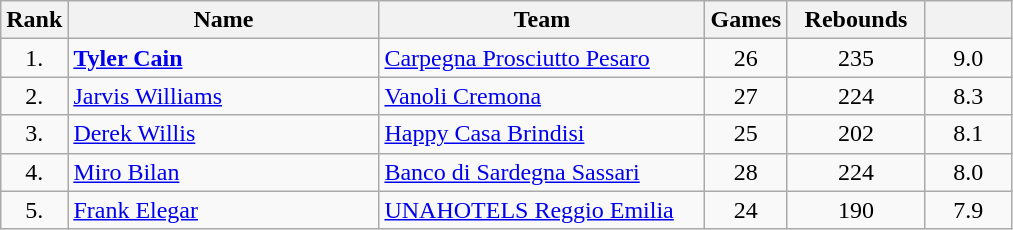<table class="wikitable" style="text-align: center;">
<tr>
<th>Rank</th>
<th width=200>Name</th>
<th width=210>Team</th>
<th>Games</th>
<th width=85>Rebounds</th>
<th width=50></th>
</tr>
<tr>
<td>1.</td>
<td align="left"> <strong><a href='#'>Tyler Cain</a></strong></td>
<td style="text-align:left;"><a href='#'>Carpegna Prosciutto Pesaro</a></td>
<td>26</td>
<td>235</td>
<td>9.0</td>
</tr>
<tr>
<td>2.</td>
<td align="left"> <a href='#'>Jarvis Williams</a></td>
<td style="text-align:left;"><a href='#'>Vanoli Cremona</a></td>
<td>27</td>
<td>224</td>
<td>8.3</td>
</tr>
<tr>
<td>3.</td>
<td align="left"> <a href='#'>Derek Willis</a></td>
<td style="text-align:left;"><a href='#'>Happy Casa Brindisi</a></td>
<td>25</td>
<td>202</td>
<td>8.1</td>
</tr>
<tr>
<td>4.</td>
<td align="left"> <a href='#'>Miro Bilan</a></td>
<td style="text-align:left;"><a href='#'>Banco di Sardegna Sassari</a></td>
<td>28</td>
<td>224</td>
<td>8.0</td>
</tr>
<tr>
<td>5.</td>
<td align="left"> <a href='#'>Frank Elegar</a></td>
<td style="text-align:left;"><a href='#'>UNAHOTELS Reggio Emilia</a></td>
<td>24</td>
<td>190</td>
<td>7.9</td>
</tr>
</table>
